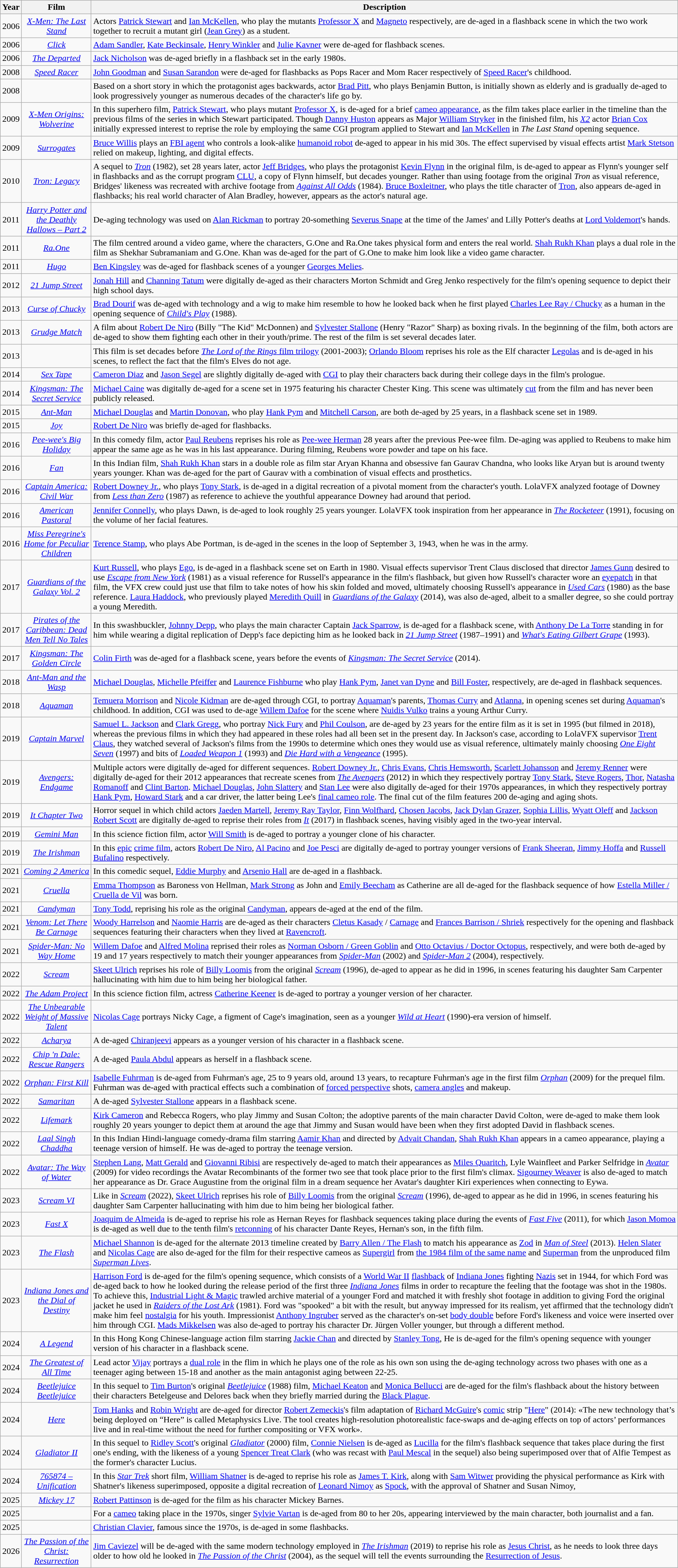<table class="wikitable sortable">
<tr>
<th scope="col">Year</th>
<th scope="col">Film</th>
<th scope="col" class="unsortable" style="white-space:nowrap">Description</th>
</tr>
<tr>
<td align="center">2006</td>
<td align="center"><em><a href='#'>X-Men: The Last Stand</a></em></td>
<td>Actors <a href='#'>Patrick Stewart</a> and <a href='#'>Ian McKellen</a>, who play the mutants <a href='#'>Professor X</a> and <a href='#'>Magneto</a> respectively, are de-aged in a flashback scene in which the two work together to recruit a mutant girl (<a href='#'>Jean Grey</a>) as a student.</td>
</tr>
<tr>
<td align="center">2006</td>
<td align="center"><em><a href='#'>Click</a></em></td>
<td><a href='#'>Adam Sandler</a>, <a href='#'>Kate Beckinsale</a>, <a href='#'>Henry Winkler</a> and <a href='#'>Julie Kavner</a> were de-aged for flashback scenes.</td>
</tr>
<tr>
<td align="center">2006</td>
<td align="center"><em><a href='#'>The Departed</a></em></td>
<td><a href='#'>Jack Nicholson</a> was de-aged briefly in a flashback set in the early 1980s.</td>
</tr>
<tr>
<td align="center">2008</td>
<td align="center"><em><a href='#'>Speed Racer</a></em></td>
<td><a href='#'>John Goodman</a> and <a href='#'>Susan Sarandon</a> were de-aged for flashbacks as Pops Racer and Mom Racer respectively of <a href='#'>Speed Racer</a>'s childhood.</td>
</tr>
<tr>
<td align="center">2008</td>
<td align="center"><em></em></td>
<td>Based on a short story in which the protagonist ages backwards, actor <a href='#'>Brad Pitt</a>, who plays Benjamin Button, is initially shown as elderly and is gradually de-aged to look progressively younger as numerous decades of the character's life go by.</td>
</tr>
<tr>
<td align="center">2009</td>
<td align="center"><em><a href='#'>X-Men Origins: Wolverine</a></em></td>
<td>In this superhero film, <a href='#'>Patrick Stewart</a>, who plays mutant <a href='#'>Professor X</a>, is de-aged for a brief <a href='#'>cameo appearance</a>, as the film takes place earlier in the timeline than the previous films of the series in which Stewart participated. Though <a href='#'>Danny Huston</a> appears as Major <a href='#'>William Stryker</a> in the finished film, his <em><a href='#'>X2</a></em> actor <a href='#'>Brian Cox</a> initially expressed interest to reprise the role by employing the same CGI program applied to Stewart and <a href='#'>Ian McKellen</a> in <em>The Last Stand</em> opening sequence.</td>
</tr>
<tr>
<td align="center">2009</td>
<td align="center"><em><a href='#'>Surrogates</a></em></td>
<td><a href='#'>Bruce Willis</a> plays an <a href='#'>FBI agent</a> who controls a look-alike <a href='#'>humanoid robot</a> de-aged to appear in his mid 30s. The effect supervised by visual effects artist <a href='#'>Mark Stetson</a> relied on makeup, lighting, and digital effects.</td>
</tr>
<tr>
<td align="center">2010</td>
<td align="center"><em><a href='#'>Tron: Legacy</a></em></td>
<td>A sequel to <em><a href='#'>Tron</a></em> (1982), set 28 years later, actor <a href='#'>Jeff Bridges</a>, who plays the protagonist <a href='#'>Kevin Flynn</a> in the original film, is de-aged to appear as Flynn's younger self in flashbacks and as the corrupt program <a href='#'>CLU</a>, a copy of Flynn himself, but decades younger. Rather than using footage from the original <em>Tron</em> as visual reference, Bridges' likeness was recreated with archive footage from <em><a href='#'>Against All Odds</a></em> (1984). <a href='#'>Bruce Boxleitner</a>, who plays the title character of <a href='#'>Tron</a>, also appears de-aged in flashbacks; his real world character of Alan Bradley, however, appears as the actor's natural age.</td>
</tr>
<tr>
<td align="center">2011</td>
<td align="center"><em><a href='#'>Harry Potter and the Deathly Hallows – Part 2</a></em></td>
<td>De-aging technology was used on <a href='#'>Alan Rickman</a> to portray 20-something <a href='#'>Severus Snape</a> at the time of the James' and Lilly Potter's deaths at <a href='#'>Lord Voldemort</a>'s hands.</td>
</tr>
<tr>
<td align="center">2011</td>
<td align="center"><em><a href='#'>Ra.One</a></em></td>
<td>The film centred around a video game, where the characters, G.One and Ra.One takes physical form and enters the real world. <a href='#'>Shah Rukh Khan</a> plays a dual role in the film as Shekhar Subramaniam and G.One. Khan was de-aged for the part of G.One to make him look like a video game character.</td>
</tr>
<tr>
<td align="center">2011</td>
<td align="center"><em><a href='#'>Hugo</a></em></td>
<td><a href='#'>Ben Kingsley</a> was de-aged for flashback scenes of a younger <a href='#'>Georges Melies</a>.</td>
</tr>
<tr>
<td align="center">2012</td>
<td align="center"><em><a href='#'>21 Jump Street</a></em></td>
<td><a href='#'>Jonah Hill</a> and <a href='#'>Channing Tatum</a> were digitally de-aged as their characters Morton Schmidt and Greg Jenko respectively for the film's opening sequence to depict their high school days.</td>
</tr>
<tr>
<td align="center">2013</td>
<td align="center"><em><a href='#'>Curse of Chucky</a></em></td>
<td><a href='#'>Brad Dourif</a> was de-aged with technology and a wig to make him resemble to how he looked back when he first played <a href='#'>Charles Lee Ray / Chucky</a> as a human in the opening sequence of <em><a href='#'>Child's Play</a></em> (1988).</td>
</tr>
<tr>
<td align="center">2013</td>
<td align="center"><em><a href='#'>Grudge Match</a></em></td>
<td>A film about <a href='#'>Robert De Niro</a> (Billy "The Kid" McDonnen) and <a href='#'>Sylvester Stallone</a> (Henry "Razor" Sharp) as boxing rivals. In the beginning of the film, both actors are de-aged to show them fighting each other in their youth/prime. The rest of the film is set several decades later.</td>
</tr>
<tr>
<td align="center">2013</td>
<td align="center"><em></em></td>
<td>This film is set decades before <a href='#'><em>The Lord of the Rings</em> film trilogy</a> (2001-2003); <a href='#'>Orlando Bloom</a> reprises his role as the Elf character <a href='#'>Legolas</a> and is de-aged in his scenes, to reflect the fact that the film's Elves do not age.</td>
</tr>
<tr>
<td align="center">2014</td>
<td align="center"><em><a href='#'>Sex Tape</a></em></td>
<td><a href='#'>Cameron Diaz</a> and <a href='#'>Jason Segel</a> are slightly digitally de-aged with <a href='#'>CGI</a> to play their characters back during their college days in the film's prologue.</td>
</tr>
<tr>
<td align="center">2014</td>
<td align="center"><em><a href='#'>Kingsman: The Secret Service</a></em></td>
<td><a href='#'>Michael Caine</a> was digitally de-aged for a scene set in 1975 featuring his character Chester King. This scene was ultimately <a href='#'>cut</a> from the film and has never been publicly released.</td>
</tr>
<tr>
<td align="center">2015</td>
<td align="center"><em><a href='#'>Ant-Man</a></em></td>
<td><a href='#'>Michael Douglas</a> and <a href='#'>Martin Donovan</a>, who play <a href='#'>Hank Pym</a> and <a href='#'>Mitchell Carson</a>, are both de-aged by 25 years, in a flashback scene set in 1989.</td>
</tr>
<tr>
<td align="center">2015</td>
<td align="center"><em><a href='#'>Joy</a></em></td>
<td><a href='#'>Robert De Niro</a> was briefly de-aged for flashbacks.</td>
</tr>
<tr>
<td align="center">2016</td>
<td align="center"><em><a href='#'>Pee-wee's Big Holiday</a></em></td>
<td>In this comedy film, actor <a href='#'>Paul Reubens</a> reprises his role as <a href='#'>Pee-wee Herman</a> 28 years after the previous Pee-wee film. De-aging was applied to Reubens to make him appear the same age as he was in his last appearance. During filming, Reubens wore powder and tape on his face.</td>
</tr>
<tr>
<td align="center">2016</td>
<td align="center"><em><a href='#'>Fan</a></em></td>
<td>In this Indian film, <a href='#'>Shah Rukh Khan</a> stars in a double role as film star Aryan Khanna and obsessive fan Gaurav Chandna, who looks like Aryan but is around twenty years younger. Khan was de-aged for the part of Gaurav with a combination of visual effects and prosthetics.</td>
</tr>
<tr>
<td align="center">2016</td>
<td align="center"><em><a href='#'>Captain America: Civil War</a></em></td>
<td><a href='#'>Robert Downey Jr.</a>, who plays <a href='#'>Tony Stark</a>, is de-aged in a digital recreation of a pivotal moment from the character's youth. LolaVFX analyzed footage of Downey from <em><a href='#'>Less than Zero</a></em> (1987) as reference to achieve the youthful appearance Downey had around that period.</td>
</tr>
<tr>
<td align="center">2016</td>
<td align="center"><em><a href='#'>American Pastoral</a></em></td>
<td><a href='#'>Jennifer Connelly</a>, who plays Dawn, is de-aged to look roughly 25 years younger. LolaVFX took inspiration from her appearance in <em><a href='#'>The Rocketeer</a></em> (1991), focusing on the volume of her facial features.</td>
</tr>
<tr>
<td align="center">2016</td>
<td align="center"><em><a href='#'>Miss Peregrine's Home for Peculiar Children</a></em></td>
<td><a href='#'>Terence Stamp</a>, who plays Abe Portman, is de-aged in the scenes in the loop of September 3, 1943, when he was in the army.</td>
</tr>
<tr>
<td align="center">2017</td>
<td align="center"><em><a href='#'>Guardians of the Galaxy Vol. 2</a></em></td>
<td><a href='#'>Kurt Russell</a>, who plays <a href='#'>Ego</a>, is de-aged in a flashback scene set on Earth in 1980. Visual effects supervisor Trent Claus disclosed that director <a href='#'>James Gunn</a> desired to use <em><a href='#'>Escape from New York</a></em> (1981) as a visual reference for Russell's appearance in the film's flashback, but given how Russell's character wore an <a href='#'>eyepatch</a> in that film, the VFX crew could just use that film to take notes of how his skin folded and moved, ultimately choosing Russell's appearance in <em><a href='#'>Used Cars</a></em> (1980) as the base reference. <a href='#'>Laura Haddock</a>, who previously played <a href='#'>Meredith Quill</a> in <em><a href='#'>Guardians of the Galaxy</a></em> (2014), was also de-aged, albeit to a smaller degree, so she could portray a young Meredith.</td>
</tr>
<tr>
<td align="center">2017</td>
<td align="center"><em><a href='#'>Pirates of the Caribbean: Dead Men Tell No Tales</a></em></td>
<td>In this swashbuckler, <a href='#'>Johnny Depp</a>, who plays the main character Captain <a href='#'>Jack Sparrow</a>, is de-aged for a flashback scene, with <a href='#'>Anthony De La Torre</a> standing in for him while wearing a digital replication of Depp's face depicting him as he looked back in <em><a href='#'>21 Jump Street</a></em> (1987–1991) and <em><a href='#'>What's Eating Gilbert Grape</a></em> (1993).</td>
</tr>
<tr>
<td align="center">2017</td>
<td align="center"><em><a href='#'>Kingsman: The Golden Circle</a></em></td>
<td><a href='#'>Colin Firth</a> was de-aged for a flashback scene, years before the events of <em><a href='#'>Kingsman: The Secret Service</a></em> (2014).</td>
</tr>
<tr>
<td align="center">2018</td>
<td align="center"><em><a href='#'>Ant-Man and the Wasp</a></em></td>
<td><a href='#'>Michael Douglas</a>, <a href='#'>Michelle Pfeiffer</a> and <a href='#'>Laurence Fishburne</a> who play <a href='#'>Hank Pym</a>, <a href='#'>Janet van Dyne</a> and <a href='#'>Bill Foster</a>, respectively, are de-aged in flashback sequences.</td>
</tr>
<tr>
<td align="center">2018</td>
<td align="center"><em><a href='#'>Aquaman</a></em></td>
<td><a href='#'>Temuera Morrison</a> and <a href='#'>Nicole Kidman</a> are de-aged through CGI, to portray <a href='#'>Aquaman</a>'s parents, <a href='#'>Thomas Curry</a> and <a href='#'>Atlanna</a>, in opening scenes set during <a href='#'>Aquaman</a>'s childhood. In addition, CGI was used to de-age <a href='#'>Willem Dafoe</a> for the scene where <a href='#'>Nuidis Vulko</a> trains a young Arthur Curry.</td>
</tr>
<tr>
<td align="center">2019</td>
<td align="center"><em><a href='#'>Captain Marvel</a></em></td>
<td><a href='#'>Samuel L. Jackson</a> and <a href='#'>Clark Gregg</a>, who portray <a href='#'>Nick Fury</a> and <a href='#'>Phil Coulson</a>, are de-aged by 23 years for the entire film as it is set in 1995 (but filmed in 2018), whereas the previous films in which they had appeared in these roles had all been set in the present day. In Jackson's case, according to LolaVFX supervisor <a href='#'>Trent Claus</a>, they watched several of Jackson's films from the 1990s to determine which ones they would use as visual reference, ultimately mainly choosing <em><a href='#'>One Eight Seven</a></em> (1997) and bits of <em><a href='#'>Loaded Weapon 1</a></em> (1993) and <em><a href='#'>Die Hard with a Vengeance</a></em> (1995).</td>
</tr>
<tr>
<td align="center">2019</td>
<td align="center"><em><a href='#'>Avengers: Endgame</a></em></td>
<td>Multiple actors were digitally de-aged for different sequences. <a href='#'>Robert Downey Jr.</a>, <a href='#'>Chris Evans</a>, <a href='#'>Chris Hemsworth</a>, <a href='#'>Scarlett Johansson</a> and <a href='#'>Jeremy Renner</a> were digitally de-aged for their 2012 appearances that recreate scenes from <em><a href='#'>The Avengers</a></em> (2012) in which they respectively portray <a href='#'>Tony Stark</a>, <a href='#'>Steve Rogers</a>, <a href='#'>Thor</a>, <a href='#'>Natasha Romanoff</a> and <a href='#'>Clint Barton</a>. <a href='#'>Michael Douglas</a>, <a href='#'>John Slattery</a> and <a href='#'>Stan Lee</a> were also digitally de-aged for their 1970s appearances, in which they respectively portray <a href='#'>Hank Pym</a>, <a href='#'>Howard Stark</a> and a car driver, the latter being Lee's <a href='#'>final cameo role</a>. The final cut of the film features 200 de-aging and aging shots.</td>
</tr>
<tr>
<td align="center">2019</td>
<td align="center"><em><a href='#'>It Chapter Two</a></em></td>
<td>Horror sequel in which child actors <a href='#'>Jaeden Martell</a>, <a href='#'>Jeremy Ray Taylor</a>, <a href='#'>Finn Wolfhard</a>, <a href='#'>Chosen Jacobs</a>, <a href='#'>Jack Dylan Grazer</a>, <a href='#'>Sophia Lillis</a>, <a href='#'>Wyatt Oleff</a> and <a href='#'>Jackson Robert Scott</a> are digitally de-aged to reprise their roles from <em><a href='#'>It</a></em> (2017) in flashback scenes, having visibly aged in the two-year interval.</td>
</tr>
<tr>
<td align="center">2019</td>
<td align="center"><em><a href='#'>Gemini Man</a></em></td>
<td>In this science fiction film, actor <a href='#'>Will Smith</a> is de-aged to portray a younger clone of his character.</td>
</tr>
<tr>
<td align="center">2019</td>
<td align="center"><em><a href='#'>The Irishman</a></em></td>
<td>In this <a href='#'>epic</a> <a href='#'>crime film</a>, actors <a href='#'>Robert De Niro</a>, <a href='#'>Al Pacino</a> and <a href='#'>Joe Pesci</a> are digitally de-aged to portray younger versions of <a href='#'>Frank Sheeran</a>, <a href='#'>Jimmy Hoffa</a> and <a href='#'>Russell Bufalino</a> respectively.</td>
</tr>
<tr>
<td align="center">2021</td>
<td align="center"><em><a href='#'>Coming 2 America</a></em></td>
<td>In this comedic sequel, <a href='#'>Eddie Murphy</a> and <a href='#'>Arsenio Hall</a> are de-aged in a flashback.</td>
</tr>
<tr>
<td align="center">2021</td>
<td align="center"><em><a href='#'>Cruella</a></em></td>
<td><a href='#'>Emma Thompson</a> as Baroness von Hellman, <a href='#'>Mark Strong</a> as John and <a href='#'>Emily Beecham</a> as Catherine are all de-aged for the flashback sequence of how <a href='#'>Estella Miller / Cruella de Vil</a> was born.</td>
</tr>
<tr>
<td align="center">2021</td>
<td align="center"><em><a href='#'>Candyman</a></em></td>
<td><a href='#'>Tony Todd</a>, reprising his role as the original <a href='#'>Candyman</a>, appears de-aged at the end of the film.</td>
</tr>
<tr>
<td align="center">2021</td>
<td align="center"><em><a href='#'>Venom: Let There Be Carnage</a></em></td>
<td><a href='#'>Woody Harrelson</a> and <a href='#'>Naomie Harris</a> are de-aged as their characters <a href='#'>Cletus Kasady</a> / <a href='#'>Carnage</a> and <a href='#'>Frances Barrison / Shriek</a> respectively for the opening and flashback sequences featuring their characters when they lived at <a href='#'>Ravencroft</a>.</td>
</tr>
<tr>
<td align="center">2021</td>
<td align="center"><em><a href='#'>Spider-Man: No Way Home</a></em></td>
<td><a href='#'>Willem Dafoe</a> and <a href='#'>Alfred Molina</a> reprised their roles as <a href='#'>Norman Osborn / Green Goblin</a> and <a href='#'>Otto Octavius / Doctor Octopus</a>, respectively, and were both de-aged by 19 and 17 years respectively to match their younger appearances from <em><a href='#'>Spider-Man</a></em> (2002) and <em><a href='#'>Spider-Man 2</a></em> (2004), respectively.</td>
</tr>
<tr>
<td align="center">2022</td>
<td align="center"><em><a href='#'>Scream</a></em></td>
<td><a href='#'>Skeet Ulrich</a> reprises his role of <a href='#'>Billy Loomis</a> from the original <em><a href='#'>Scream</a></em> (1996), de-aged to appear as he did in 1996, in scenes featuring his daughter Sam Carpenter hallucinating with him due to him being her biological father.</td>
</tr>
<tr>
<td align="center">2022</td>
<td align="center"><em><a href='#'>The Adam Project</a></em></td>
<td>In this science fiction film, actress <a href='#'>Catherine Keener</a> is de-aged to portray a younger version of her character.</td>
</tr>
<tr>
<td align="center">2022</td>
<td align="center"><em><a href='#'>The Unbearable Weight of Massive Talent</a></em></td>
<td><a href='#'>Nicolas Cage</a> portrays Nicky Cage, a figment of Cage's imagination, seen as a younger <em><a href='#'>Wild at Heart</a></em> (1990)-era version of himself.</td>
</tr>
<tr>
<td align="center">2022</td>
<td align="center"><em><a href='#'>Acharya</a></em></td>
<td>A de-aged <a href='#'>Chiranjeevi</a> appears as a younger version of his character in a flashback scene.</td>
</tr>
<tr>
<td align="center">2022</td>
<td align="center"><em><a href='#'>Chip 'n Dale: Rescue Rangers</a></em></td>
<td>A de-aged <a href='#'>Paula Abdul</a> appears as herself in a flashback scene.</td>
</tr>
<tr>
<td align="center">2022</td>
<td align="center"><em><a href='#'>Orphan: First Kill</a></em></td>
<td><a href='#'>Isabelle Fuhrman</a> is de-aged from Fuhrman's age, 25 to 9 years old, around 13 years, to recapture Fuhrman's age in the first film <em><a href='#'>Orphan</a></em> (2009) for the prequel film. Fuhrman was de-aged with practical effects such a combination of <a href='#'>forced perspective</a> shots, <a href='#'>camera angles</a> and makeup.</td>
</tr>
<tr>
<td align="center">2022</td>
<td align="center"><em><a href='#'>Samaritan</a></em></td>
<td>A de-aged <a href='#'>Sylvester Stallone</a> appears in a flashback scene.</td>
</tr>
<tr>
<td align="center">2022</td>
<td align="center"><em><a href='#'>Lifemark</a></em></td>
<td><a href='#'>Kirk Cameron</a> and Rebecca Rogers, who play Jimmy and Susan Colton; the adoptive parents of the main character David Colton, were de-aged to make them look roughly 20 years younger to depict them at around the age that Jimmy and Susan would have been when they first adopted David in flashback scenes.</td>
</tr>
<tr>
<td align="center">2022</td>
<td align="center"><em><a href='#'>Laal Singh Chaddha</a></em></td>
<td>In this Indian Hindi-language comedy-drama film starring <a href='#'>Aamir Khan</a> and directed by <a href='#'>Advait Chandan</a>, <a href='#'>Shah Rukh Khan</a> appears in a cameo appearance, playing a teenage version of himself. He was de-aged to portray the teenage version.</td>
</tr>
<tr>
<td align="center">2022</td>
<td align="center"><em><a href='#'>Avatar: The Way of Water</a></em></td>
<td><a href='#'>Stephen Lang</a>, <a href='#'>Matt Gerald</a> and <a href='#'>Giovanni Ribisi</a> are respectively de-aged to match their appearances as <a href='#'>Miles Quaritch</a>, Lyle Wainfleet and Parker Selfridge in <em><a href='#'>Avatar</a></em> (2009) for video recordings the Avatar Recombinants of the former two see that took place prior to the first film's climax. <a href='#'>Sigourney Weaver</a> is also de-aged to match her appearance as Dr. Grace Augustine from the original film in a dream sequence her Avatar's daughter Kiri experiences when connecting to Eywa.</td>
</tr>
<tr>
<td align="center">2023</td>
<td align="center"><em><a href='#'>Scream VI</a></em></td>
<td>Like in <em><a href='#'>Scream</a></em> (2022), <a href='#'>Skeet Ulrich</a> reprises his role of <a href='#'>Billy Loomis</a> from the original <em><a href='#'>Scream</a></em> (1996), de-aged to appear as he did in 1996, in scenes featuring his daughter Sam Carpenter hallucinating with him due to him being her biological father.</td>
</tr>
<tr>
<td align="center">2023</td>
<td align="center"><em><a href='#'>Fast X</a></em></td>
<td><a href='#'>Joaquim de Almeida</a> is de-aged to reprise his role as Hernan Reyes for flashback sequences taking place during the events of <em><a href='#'>Fast Five</a></em> (2011), for which <a href='#'>Jason Momoa</a> is de-aged as well due to the tenth film's <a href='#'>retconning</a> of his character Dante Reyes, Hernan's son, in the fifth film.</td>
</tr>
<tr>
<td align="center">2023</td>
<td align="center"><em><a href='#'>The Flash</a></em></td>
<td><a href='#'>Michael Shannon</a> is de-aged for the alternate 2013 timeline created by <a href='#'>Barry Allen / The Flash</a> to match his appearance as <a href='#'>Zod</a> in <em><a href='#'>Man of Steel</a></em> (2013). <a href='#'>Helen Slater</a> and <a href='#'>Nicolas Cage</a> are also de-aged for the film for their respective cameos as <a href='#'>Supergirl</a> from <a href='#'>the 1984 film of the same name</a> and <a href='#'>Superman</a> from the unproduced film <em><a href='#'>Superman Lives</a></em>.</td>
</tr>
<tr>
<td align="center">2023</td>
<td align="center"><em><a href='#'>Indiana Jones and the Dial of Destiny</a></em></td>
<td><a href='#'>Harrison Ford</a> is de-aged for the film's opening sequence, which consists of a <a href='#'>World War II</a> <a href='#'>flashback</a> of <a href='#'>Indiana Jones</a> fighting <a href='#'>Nazis</a> set in 1944, for which Ford was de-aged back to how he looked during the release period of the first three <em><a href='#'>Indiana Jones</a></em> films in order to recapture the feeling that the footage was shot in the 1980s. To achieve this, <a href='#'>Industrial Light & Magic</a> trawled archive material of a younger Ford and matched it with freshly shot footage in addition to giving Ford the original jacket he used in <em><a href='#'>Raiders of the Lost Ark</a></em> (1981). Ford was "spooked" a bit with the result, but anyway impressed for its realism, yet affirmed that the technology didn't make him feel <a href='#'>nostalgia</a> for his youth. Impressionist <a href='#'>Anthony Ingruber</a> served as the character's on-set <a href='#'>body double</a> before Ford's likeness and voice were inserted over him through CGI. <a href='#'>Mads Mikkelsen</a> was also de-aged to portray his character Dr. Jürgen Voller younger, but through a different method.</td>
</tr>
<tr>
<td align="center">2024</td>
<td align="center"><em><a href='#'>A Legend</a></em></td>
<td>In this Hong Kong Chinese-language action film starring <a href='#'>Jackie Chan</a> and directed by <a href='#'>Stanley Tong</a>, He is de-aged for the film's opening sequence with younger version of his character in a flashback scene.</td>
</tr>
<tr>
<td align="center">2024</td>
<td align="center"><em><a href='#'>The Greatest of All Time</a></em></td>
<td>Lead actor <a href='#'>Vijay</a> portrays a <a href='#'>dual role</a> in the flim in which he plays one of the role as his own son using the de-aging technology across two phases with one as a teenager aging between 15-18 and another as the main antagonist aging between 22-25.</td>
</tr>
<tr>
<td align="center">2024</td>
<td align="center"><em><a href='#'>Beetlejuice Beetlejuice</a></em></td>
<td>In this sequel to <a href='#'>Tim Burton</a>'s original <em><a href='#'>Beetlejuice</a></em> (1988) film, <a href='#'>Michael Keaton</a> and <a href='#'>Monica Bellucci</a> are de-aged for the film's flashback about the history between their characters Betelgeuse and Delores back when they briefly married during the <a href='#'>Black Plague</a>.</td>
</tr>
<tr>
<td align="center">2024</td>
<td align="center"><em><a href='#'>Here</a></em></td>
<td><a href='#'>Tom Hanks</a> and <a href='#'>Robin Wright</a> are de-aged for director <a href='#'>Robert Zemeckis</a>'s film adaptation of <a href='#'>Richard McGuire</a>'s <a href='#'>comic</a> strip "<a href='#'>Here</a>" (2014): «The new technology that’s being deployed on “Here” is called Metaphysics Live. The tool creates high-resolution photorealistic face-swaps and de-aging effects on top of actors’ performances live and in real-time without the need for further compositing or VFX work».</td>
</tr>
<tr>
<td align="center">2024</td>
<td align="center"><em><a href='#'>Gladiator II</a></em></td>
<td>In this sequel to <a href='#'>Ridley Scott</a>'s original <em><a href='#'>Gladiator</a></em> (2000) film, <a href='#'>Connie Nielsen</a> is de-aged as <a href='#'>Lucilla</a> for the film's flashback sequence that takes place during the first one's ending, with the likeness of a young <a href='#'>Spencer Treat Clark</a> (who was recast with <a href='#'>Paul Mescal</a> in the sequel) also being superimposed over that of Alfie Tempest as the former's character Lucius.</td>
</tr>
<tr>
<td align="center">2024</td>
<td align="center"><em><a href='#'>765874 – Unification</a></em></td>
<td>In this <em><a href='#'>Star Trek</a></em> short film, <a href='#'>William Shatner</a> is de-aged to reprise his role as <a href='#'>James T. Kirk</a>, along with <a href='#'>Sam Witwer</a> providing the physical performance as Kirk with Shatner's likeness superimposed, opposite a digital recreation of <a href='#'>Leonard Nimoy</a> as <a href='#'>Spock</a>, with the approval of Shatner and Susan Nimoy,</td>
</tr>
<tr>
<td align="center">2025</td>
<td align="center"><em><a href='#'>Mickey 17</a></em></td>
<td><a href='#'>Robert Pattinson</a> is de-aged for the film as his character Mickey Barnes.</td>
</tr>
<tr>
<td align="center">2025</td>
<td align="center"><em></em></td>
<td>For a <a href='#'>cameo</a> taking place in the 1970s, singer <a href='#'>Sylvie Vartan</a> is de-aged from 80 to her 20s, appearing interviewed by the main character, both journalist and a fan.</td>
</tr>
<tr>
<td align="center">2025</td>
<td align="center"><em></em></td>
<td><a href='#'>Christian Clavier</a>, famous since the 1970s, is de-aged in some flashbacks.</td>
</tr>
<tr>
<td align="center">2026</td>
<td align="center"><em><a href='#'>The Passion of the Christ: Resurrection</a></em></td>
<td><a href='#'>Jim Caviezel</a>  will be de-aged with the same modern technology employed in <em><a href='#'>The Irishman</a></em> (2019) to reprise his role as <a href='#'>Jesus Christ</a>, as he needs to look three days older to how old he looked in <em><a href='#'>The Passion of the Christ</a></em> (2004), as the sequel will tell the events surrounding the <a href='#'>Resurrection of Jesus</a>.</td>
</tr>
</table>
